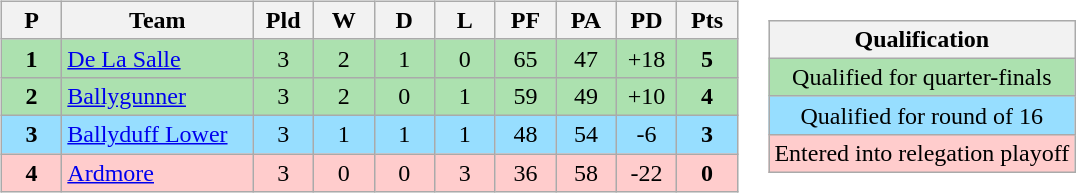<table>
<tr>
<td><br><table class="wikitable" style="text-align: center;">
<tr>
<th width=33>P</th>
<th width=120>Team</th>
<th width=33>Pld</th>
<th width=33>W</th>
<th width=33>D</th>
<th width=33>L</th>
<th width=33>PF</th>
<th width=33>PA</th>
<th width=33>PD</th>
<th width=33>Pts</th>
</tr>
<tr style="background: #ACE1AF;">
<td><strong>1</strong></td>
<td align="left"><a href='#'>De La Salle</a></td>
<td>3</td>
<td>2</td>
<td>1</td>
<td>0</td>
<td>65</td>
<td>47</td>
<td>+18</td>
<td><strong>5</strong></td>
</tr>
<tr style="background: #ACE1AF;">
<td><strong>2</strong></td>
<td align="left"><a href='#'>Ballygunner</a></td>
<td>3</td>
<td>2</td>
<td>0</td>
<td>1</td>
<td>59</td>
<td>49</td>
<td>+10</td>
<td><strong>4</strong></td>
</tr>
<tr style="background: #97DEFF;">
<td><strong>3</strong></td>
<td align="left"><a href='#'>Ballyduff Lower</a></td>
<td>3</td>
<td>1</td>
<td>1</td>
<td>1</td>
<td>48</td>
<td>54</td>
<td>-6</td>
<td><strong>3</strong></td>
</tr>
<tr style="background: #FFCCCC;">
<td><strong>4</strong></td>
<td align="left"><a href='#'>Ardmore</a></td>
<td>3</td>
<td>0</td>
<td>0</td>
<td>3</td>
<td>36</td>
<td>58</td>
<td>-22</td>
<td><strong>0</strong></td>
</tr>
</table>
</td>
<td><br><table class="wikitable" style="text-align:center">
<tr>
<th>Qualification</th>
</tr>
<tr style="background: #ACE1AF;">
<td>Qualified for quarter-finals</td>
</tr>
<tr style="background: #97DEFF;">
<td>Qualified for round of 16</td>
</tr>
<tr style="background:#FFCCCC">
<td>Entered into relegation playoff</td>
</tr>
</table>
</td>
</tr>
</table>
